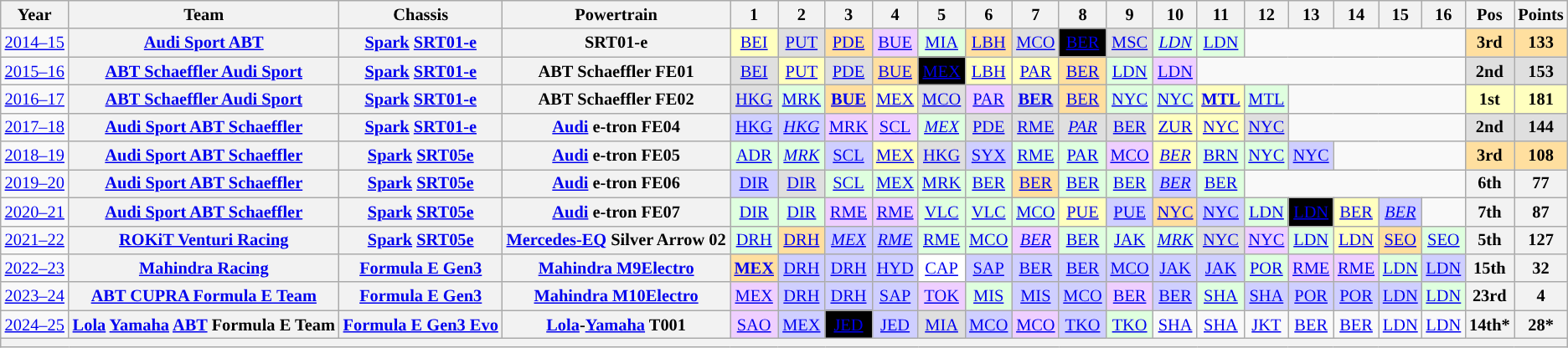<table class="wikitable" style="text-align:center; font-size:85%">
<tr>
<th scope="col">Year</th>
<th scope="col">Team</th>
<th scope="col">Chassis</th>
<th scope="col">Powertrain</th>
<th scope="col">1</th>
<th scope="col">2</th>
<th scope="col">3</th>
<th scope="col">4</th>
<th scope="col">5</th>
<th scope="col">6</th>
<th scope="col">7</th>
<th scope="col">8</th>
<th scope="col">9</th>
<th scope="col">10</th>
<th scope="col">11</th>
<th scope="col">12</th>
<th scope="col">13</th>
<th scope="col">14</th>
<th scope="col">15</th>
<th scope="col">16</th>
<th scope="col">Pos</th>
<th scope="col">Points</th>
</tr>
<tr>
<td nowrap><a href='#'>2014–15</a></td>
<th nowrap><a href='#'>Audi Sport ABT</a></th>
<th nowrap><a href='#'>Spark</a> <a href='#'>SRT01-e</a></th>
<th nowrap>SRT01-e</th>
<td style="background:#FFFFBF;"><a href='#'>BEI</a><br></td>
<td style="background:#DFDFDF;"><a href='#'>PUT</a><br></td>
<td style="background:#FFDF9F;"><a href='#'>PDE</a><br></td>
<td style="background:#EFCFFF;"><a href='#'>BUE</a><br></td>
<td style="background:#DFFFDF;"><a href='#'>MIA</a><br></td>
<td style="background:#FFDF9F;"><a href='#'>LBH</a><br></td>
<td style="background:#DFDFDF;"><a href='#'>MCO</a><br></td>
<td style="background:#000000; color:white"><a href='#'><span>BER</span></a><br></td>
<td style="background:#DFDFDF;"><a href='#'>MSC</a><br></td>
<td style="background:#DFFFDF;"><em><a href='#'>LDN</a></em><br></td>
<td style="background:#DFFFDF;"><a href='#'>LDN</a><br></td>
<td colspan=5></td>
<th style="background:#FFDF9F;">3rd</th>
<th style="background:#FFDF9F;">133</th>
</tr>
<tr>
<td nowrap><a href='#'>2015–16</a></td>
<th nowrap><a href='#'>ABT Schaeffler Audi Sport</a></th>
<th nowrap><a href='#'>Spark</a> <a href='#'>SRT01-e</a></th>
<th nowrap>ABT Schaeffler FE01</th>
<td style="background:#DFDFDF;"><a href='#'>BEI</a><br></td>
<td style="background:#FFFFBF;"><a href='#'>PUT</a><br></td>
<td style="background:#DFDFDF;"><a href='#'>PDE</a><br></td>
<td style="background:#FFDF9F;"><a href='#'>BUE</a><br></td>
<td style="background:#000000; color:white"><a href='#'><span>MEX</span></a><br></td>
<td style="background:#FFFFBF;"><a href='#'>LBH</a><br></td>
<td style="background:#FFFFBF;"><a href='#'>PAR</a><br></td>
<td style="background:#FFDF9F;"><a href='#'>BER</a><br></td>
<td style="background:#DFFFDF;"><a href='#'>LDN</a><br></td>
<td style="background:#EFCFFF;"><a href='#'>LDN</a><br></td>
<td colspan=6></td>
<th style="background:#DFDFDF;">2nd</th>
<th style="background:#DFDFDF;">153</th>
</tr>
<tr>
<td nowrap><a href='#'>2016–17</a></td>
<th nowrap><a href='#'>ABT Schaeffler Audi Sport</a></th>
<th nowrap><a href='#'>Spark</a> <a href='#'>SRT01-e</a></th>
<th nowrap>ABT Schaeffler FE02</th>
<td style="background:#DFDFDF;"><a href='#'>HKG</a><br></td>
<td style="background:#DFFFDF;"><a href='#'>MRK</a><br></td>
<td style="background:#FFDF9F;"><strong><a href='#'>BUE</a></strong><br></td>
<td style="background:#FFFFBF;"><a href='#'>MEX</a><br></td>
<td style="background:#DFDFDF;"><a href='#'>MCO</a><br></td>
<td style="background:#EFCFFF;"><a href='#'>PAR</a><br></td>
<td style="background:#DFDFDF;"><strong><a href='#'>BER</a></strong><br></td>
<td style="background:#FFDF9F;"><a href='#'>BER</a><br></td>
<td style="background:#DFFFDF;"><a href='#'>NYC</a><br></td>
<td style="background:#DFFFDF;"><a href='#'>NYC</a><br></td>
<td style="background:#FFFFBF;"><strong><a href='#'>MTL</a></strong><br></td>
<td style="background:#DFFFDF;"><a href='#'>MTL</a><br></td>
<td colspan=4></td>
<th style="background:#FFFFBF;">1st</th>
<th style="background:#FFFFBF;">181</th>
</tr>
<tr>
<td nowrap><a href='#'>2017–18</a></td>
<th nowrap><a href='#'>Audi Sport ABT Schaeffler</a></th>
<th nowrap><a href='#'>Spark</a> <a href='#'>SRT01-e</a></th>
<th nowrap><a href='#'>Audi</a> e-tron FE04</th>
<td style="background:#CFCFFF;"><a href='#'>HKG</a><br></td>
<td style="background:#CFCFFF;"><em><a href='#'>HKG</a></em><br></td>
<td style="background:#EFCFFF;"><a href='#'>MRK</a><br></td>
<td style="background:#EFCFFF;"><a href='#'>SCL</a><br></td>
<td style="background:#DFFFDF;"><em><a href='#'>MEX</a></em><br></td>
<td style="background:#DFDFDF;"><a href='#'>PDE</a><br></td>
<td style="background:#DFDFDF;"><a href='#'>RME</a><br></td>
<td style="background:#DFDFDF;"><em><a href='#'>PAR</a></em><br></td>
<td style="background:#DFDFDF;"><a href='#'>BER</a><br></td>
<td style="background:#FFFFBF;"><a href='#'>ZUR</a><br></td>
<td style="background:#FFFFBF;"><a href='#'>NYC</a><br></td>
<td style="background:#DFDFDF;"><a href='#'>NYC</a><br> </td>
<td colspan=4></td>
<th style="background:#DFDFDF;">2nd</th>
<th style="background:#DFDFDF;">144</th>
</tr>
<tr>
<td nowrap><a href='#'>2018–19</a></td>
<th nowrap><a href='#'>Audi Sport ABT Schaeffler</a></th>
<th nowrap><a href='#'>Spark</a> <a href='#'>SRT05e</a></th>
<th nowrap><a href='#'>Audi</a> e-tron FE05</th>
<td style="background:#DFFFDF;"><a href='#'>ADR</a><br></td>
<td style="background:#DFFFDF;"><em><a href='#'>MRK</a></em><br></td>
<td style="background:#CFCFFF;"><a href='#'>SCL</a><br></td>
<td style="background:#FFFFBF;"><a href='#'>MEX</a><br></td>
<td style="background:#DFDFDF;"><a href='#'>HKG</a><br></td>
<td style="background:#CFCFFF;"><a href='#'>SYX</a><br></td>
<td style="background:#DFFFDF;"><a href='#'>RME</a><br></td>
<td style="background:#DFFFDF;"><a href='#'>PAR</a><br></td>
<td style="background:#EFCFFF;"><a href='#'>MCO</a><br></td>
<td style="background:#FFFFBF;"><em><a href='#'>BER</a></em><br></td>
<td style="background:#DFFFDF;"><a href='#'>BRN</a><br></td>
<td style="background:#DFFFDF;"><a href='#'>NYC</a><br></td>
<td style="background:#CFCFFF;"><a href='#'>NYC</a><br></td>
<td colspan=3></td>
<th style="background:#FFDF9F;">3rd</th>
<th style="background:#FFDF9F;">108</th>
</tr>
<tr>
<td nowrap><a href='#'>2019–20</a></td>
<th nowrap><a href='#'>Audi Sport ABT Schaeffler</a></th>
<th nowrap><a href='#'>Spark</a> <a href='#'>SRT05e</a></th>
<th nowrap><a href='#'>Audi</a> e-tron FE06</th>
<td style="background:#CFCFFF;"><a href='#'>DIR</a><br></td>
<td style="background:#DFDFDF;"><a href='#'>DIR</a><br></td>
<td style="background:#DFFFDF;"><a href='#'>SCL</a><br></td>
<td style="background:#DFFFDF;"><a href='#'>MEX</a><br></td>
<td style="background:#DFFFDF;"><a href='#'>MRK</a><br></td>
<td style="background:#DFFFDF;"><a href='#'>BER</a><br></td>
<td style="background:#FFDF9F;"><a href='#'>BER</a><br></td>
<td style="background:#DFFFDF;"><a href='#'>BER</a><br></td>
<td style="background:#DFFFDF;"><a href='#'>BER</a><br></td>
<td style="background:#CFCFFF;"><em><a href='#'>BER</a></em><br></td>
<td style="background:#DFFFDF;"><a href='#'>BER</a><br></td>
<td colspan=5></td>
<th>6th</th>
<th>77</th>
</tr>
<tr>
<td nowrap><a href='#'>2020–21</a></td>
<th nowrap><a href='#'>Audi Sport ABT Schaeffler</a></th>
<th nowrap><a href='#'>Spark</a> <a href='#'>SRT05e</a></th>
<th nowrap><a href='#'>Audi</a> e-tron FE07</th>
<td style="background:#DFFFDF;"><a href='#'>DIR</a><br></td>
<td style="background:#DFFFDF;"><a href='#'>DIR</a><br></td>
<td style="background:#EFCFFF;"><a href='#'>RME</a><br></td>
<td style="background:#EFCFFF;"><a href='#'>RME</a><br></td>
<td style="background:#DFFFDF;"><a href='#'>VLC</a><br></td>
<td style="background:#DFFFDF;"><a href='#'>VLC</a><br></td>
<td style="background:#DFFFDF;"><a href='#'>MCO</a><br></td>
<td style="background:#FFFFBF;"><a href='#'>PUE</a><br></td>
<td style="background:#CFCFFF;"><a href='#'>PUE</a><br></td>
<td style="background:#FFDF9F;"><a href='#'>NYC</a><br></td>
<td style="background:#CFCFFF;"><a href='#'>NYC</a><br></td>
<td style="background:#DFFFDF;"><a href='#'>LDN</a><br></td>
<td style="background:#000000; color:white"><a href='#'><span>LDN</span></a><br></td>
<td style="background:#FFFFBF;"><a href='#'>BER</a><br></td>
<td style="background:#CFCFFF;"><em><a href='#'>BER</a></em><br></td>
<td></td>
<th>7th</th>
<th>87</th>
</tr>
<tr>
<td nowrap><a href='#'>2021–22</a></td>
<th nowrap><a href='#'>ROKiT Venturi Racing</a></th>
<th nowrap><a href='#'>Spark</a> <a href='#'>SRT05e</a></th>
<th nowrap><a href='#'>Mercedes-EQ</a> Silver Arrow 02</th>
<td style="background:#DFFFDF;"><a href='#'>DRH</a><br></td>
<td style="background:#FFDF9F;"><a href='#'>DRH</a><br></td>
<td style="background:#CFCFFF;"><em><a href='#'>MEX</a></em><br></td>
<td style="background:#CFCFFF;"><em><a href='#'>RME</a></em><br></td>
<td style="background:#DFFFDF;"><a href='#'>RME</a><br></td>
<td style="background:#DFFFDF;"><a href='#'>MCO</a><br></td>
<td style="background:#EFCFFF;"><em><a href='#'>BER</a></em><br></td>
<td style="background:#DFFFDF;"><a href='#'>BER</a><br></td>
<td style="background:#DFFFDF;"><a href='#'>JAK</a><br></td>
<td style="background:#DFFFDF;"><em><a href='#'>MRK</a></em><br></td>
<td style="background:#DFDFDF;"><a href='#'>NYC</a><br></td>
<td style="background:#EFCFFF;"><a href='#'>NYC</a><br></td>
<td style="background:#DFFFDF;"><a href='#'>LDN</a><br></td>
<td style="background:#FFFFBF;"><a href='#'>LDN</a><br></td>
<td style="background:#FFDF9F;"><a href='#'>SEO</a><br></td>
<td style="background:#DFFFDF;"><a href='#'>SEO</a><br></td>
<th>5th</th>
<th>127</th>
</tr>
<tr>
<td nowrap><a href='#'>2022–23</a></td>
<th nowrap><a href='#'>Mahindra Racing</a></th>
<th nowrap><a href='#'>Formula E Gen3</a></th>
<th nowrap><a href='#'>Mahindra M9Electro</a></th>
<td style="background:#FFDF9F;"><strong><a href='#'>MEX</a></strong><br></td>
<td style="background:#CFCFFF;"><a href='#'>DRH</a><br></td>
<td style="background:#CFCFFF;"><a href='#'>DRH</a><br></td>
<td style="background:#CFCFFF;"><a href='#'>HYD</a><br></td>
<td style="background:#FFFFFF;"><a href='#'>CAP</a><br></td>
<td style="background:#cfcfff;"><a href='#'>SAP</a><br></td>
<td style="background:#cfcfff;"><a href='#'>BER</a><br></td>
<td style="background:#cfcfff;"><a href='#'>BER</a><br></td>
<td style="background:#cfcfff;"><a href='#'>MCO</a><br></td>
<td style="background:#cfcfff;"><a href='#'>JAK</a><br></td>
<td style="background:#cfcfff;"><a href='#'>JAK</a><br></td>
<td style="background:#dfffdf;"><a href='#'>POR</a><br></td>
<td style="background:#efcfff;"><a href='#'>RME</a><br></td>
<td style="background:#efcfff;"><a href='#'>RME</a><br></td>
<td style="background:#dfffdf;"><a href='#'>LDN</a><br></td>
<td style="background:#CFCFFF;"><a href='#'>LDN</a><br></td>
<th>15th</th>
<th>32</th>
</tr>
<tr>
<td nowrap><a href='#'>2023–24</a></td>
<th nowrap><a href='#'>ABT CUPRA Formula E Team</a></th>
<th nowrap><a href='#'>Formula E Gen3</a></th>
<th nowrap><a href='#'>Mahindra M10Electro</a></th>
<td style="background:#efcfff;"><a href='#'>MEX</a><br></td>
<td style="background:#cfcfff;"><a href='#'>DRH</a><br></td>
<td style="background:#cfcfff;"><a href='#'>DRH</a><br></td>
<td style="background:#cfcfff;"><a href='#'>SAP</a><br></td>
<td style="background:#efcfff;"><a href='#'>TOK</a><br></td>
<td style="background:#dfffdf;"><a href='#'>MIS</a><br></td>
<td style="background:#cfcfff;"><a href='#'>MIS</a><br></td>
<td style="background:#cfcfff;"><a href='#'>MCO</a><br></td>
<td style="background:#efcfff;"><a href='#'>BER</a><br></td>
<td style="background:#cfcfff;"><a href='#'>BER</a><br></td>
<td style="background:#dfffdf;"><a href='#'>SHA</a><br></td>
<td style="background:#cfcfff;"><a href='#'>SHA</a><br></td>
<td style="background:#cfcfff;"><a href='#'>POR</a><br></td>
<td style="background:#cfcfff;"><a href='#'>POR</a><br></td>
<td style="background:#cfcfff;"><a href='#'>LDN</a><br></td>
<td style="background:#dfffdf;"><a href='#'>LDN</a><br></td>
<th>23rd</th>
<th>4</th>
</tr>
<tr>
<td nowrap><a href='#'>2024–25</a></td>
<th nowrap><a href='#'>Lola</a> <a href='#'>Yamaha</a> <a href='#'>ABT</a> Formula E Team</th>
<th nowrap><a href='#'>Formula E Gen3 Evo</a></th>
<th nowrap><a href='#'>Lola</a>-<a href='#'>Yamaha</a> T001</th>
<td style="background:#EFCFFF;"><a href='#'>SAO</a><br></td>
<td style="background:#cfcfff;"><a href='#'>MEX</a><br></td>
<td style="background:black; color:white;"><a href='#'><span>JED</span></a><br></td>
<td style="background:#cfcfff;"><a href='#'>JED</a><br></td>
<td style="background:#dfdfdf;"><a href='#'>MIA</a><br></td>
<td style="background:#cfcfff;"><a href='#'>MCO</a><br></td>
<td style="background:#efcfff;"><a href='#'>MCO</a><br></td>
<td style="background:#cfcfff;"><a href='#'>TKO</a><br></td>
<td style="background:#dfffdf;"><a href='#'>TKO</a><br></td>
<td><a href='#'>SHA</a></td>
<td><a href='#'>SHA</a></td>
<td><a href='#'>JKT</a></td>
<td><a href='#'>BER</a></td>
<td><a href='#'>BER</a></td>
<td><a href='#'>LDN</a></td>
<td><a href='#'>LDN</a></td>
<th>14th*</th>
<th>28*</th>
</tr>
<tr>
<th colspan="22"></th>
</tr>
</table>
